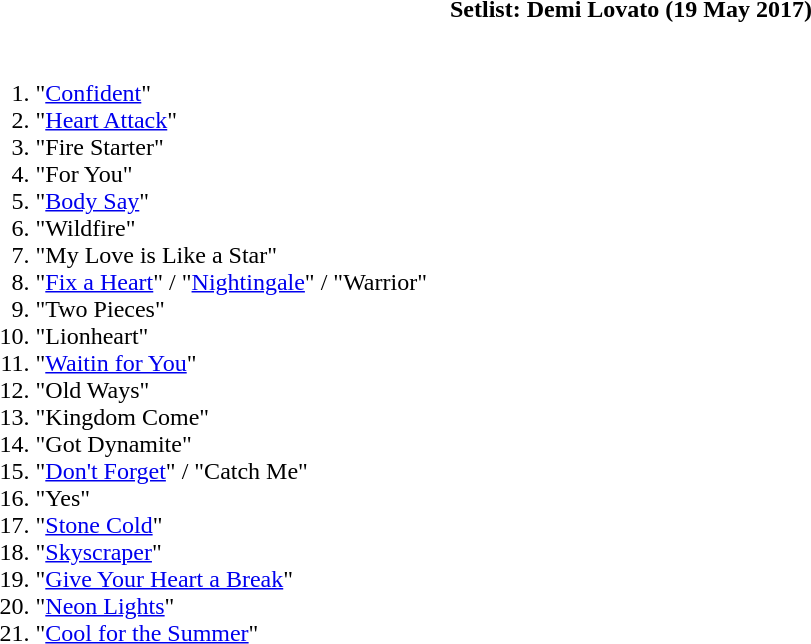<table class="toccolours collapsible collapsed" style="min-width:55em">
<tr>
<th>Setlist: Demi Lovato (19 May 2017)</th>
</tr>
<tr>
<td><br><ol><li>"<a href='#'>Confident</a>"</li><li>"<a href='#'>Heart Attack</a>"</li><li>"Fire Starter"</li><li>"For You"</li><li>"<a href='#'>Body Say</a>"</li><li>"Wildfire"</li><li>"My Love is Like a Star"</li><li>"<a href='#'>Fix a Heart</a>" / "<a href='#'>Nightingale</a>" / "Warrior"</li><li>"Two Pieces"</li><li>"Lionheart"</li><li>"<a href='#'>Waitin for You</a>"</li><li>"Old Ways"</li><li>"Kingdom Come"</li><li>"Got Dynamite"</li><li>"<a href='#'>Don't Forget</a>" / "Catch Me"</li><li>"Yes"</li><li>"<a href='#'>Stone Cold</a>"</li><li>"<a href='#'>Skyscraper</a>"</li><li>"<a href='#'>Give Your Heart a Break</a>"</li><li>"<a href='#'>Neon Lights</a>"</li><li>"<a href='#'>Cool for the Summer</a>"</li></ol></td>
</tr>
</table>
